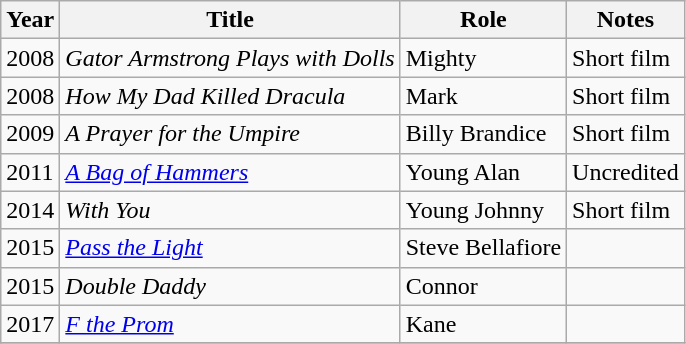<table class="wikitable sortable">
<tr>
<th>Year</th>
<th>Title</th>
<th>Role</th>
<th class="unsortable">Notes</th>
</tr>
<tr>
<td>2008</td>
<td><em>Gator Armstrong Plays with Dolls</em></td>
<td>Mighty</td>
<td>Short film</td>
</tr>
<tr>
<td>2008</td>
<td><em>How My Dad Killed Dracula</em></td>
<td>Mark</td>
<td>Short film</td>
</tr>
<tr>
<td>2009</td>
<td><em>A Prayer for the Umpire</em></td>
<td>Billy Brandice</td>
<td>Short film</td>
</tr>
<tr>
<td>2011</td>
<td><em><a href='#'>A Bag of Hammers</a></em></td>
<td>Young Alan</td>
<td>Uncredited</td>
</tr>
<tr>
<td>2014</td>
<td><em>With You</em></td>
<td>Young Johnny</td>
<td>Short film</td>
</tr>
<tr>
<td>2015</td>
<td><em><a href='#'>Pass the Light</a></em></td>
<td>Steve Bellafiore</td>
<td></td>
</tr>
<tr>
<td>2015</td>
<td><em>Double Daddy</em></td>
<td>Connor</td>
<td></td>
</tr>
<tr>
<td>2017</td>
<td><em><a href='#'>F the Prom</a></em></td>
<td>Kane</td>
<td></td>
</tr>
<tr>
</tr>
</table>
